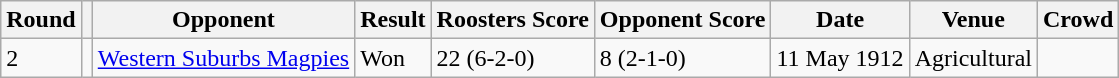<table class="wikitable" style="text-align:left;">
<tr>
<th>Round</th>
<th></th>
<th>Opponent</th>
<th>Result</th>
<th>Roosters Score</th>
<th>Opponent Score</th>
<th>Date</th>
<th>Venue</th>
<th>Crowd</th>
</tr>
<tr>
<td>2</td>
<td></td>
<td><a href='#'>Western Suburbs Magpies</a></td>
<td>Won</td>
<td>22 (6-2-0)</td>
<td>8 (2-1-0)</td>
<td>11 May 1912</td>
<td>Agricultural</td>
<td></td>
</tr>
</table>
